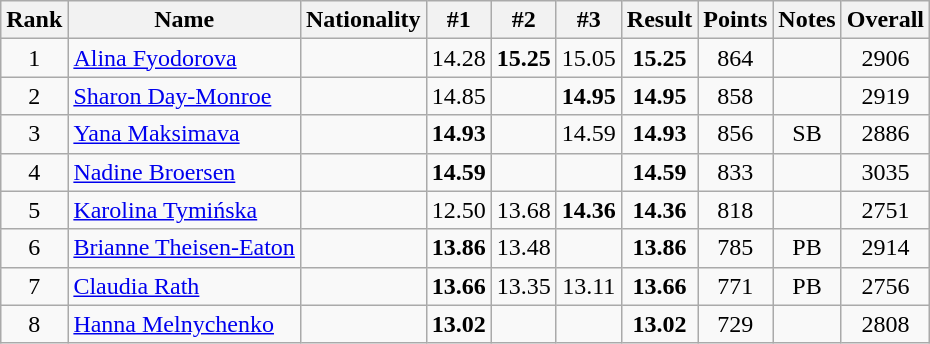<table class="wikitable sortable" style="text-align:center">
<tr>
<th>Rank</th>
<th>Name</th>
<th>Nationality</th>
<th>#1</th>
<th>#2</th>
<th>#3</th>
<th>Result</th>
<th>Points</th>
<th>Notes</th>
<th>Overall</th>
</tr>
<tr>
<td>1</td>
<td align=left><a href='#'>Alina Fyodorova</a></td>
<td align=left></td>
<td>14.28</td>
<td><strong>15.25</strong></td>
<td>15.05</td>
<td><strong>15.25</strong></td>
<td>864</td>
<td></td>
<td>2906</td>
</tr>
<tr>
<td>2</td>
<td align=left><a href='#'>Sharon Day-Monroe</a></td>
<td align=left></td>
<td>14.85</td>
<td></td>
<td><strong>14.95</strong></td>
<td><strong>14.95</strong></td>
<td>858</td>
<td></td>
<td>2919</td>
</tr>
<tr>
<td>3</td>
<td align=left><a href='#'>Yana Maksimava</a></td>
<td align=left></td>
<td><strong>14.93</strong></td>
<td></td>
<td>14.59</td>
<td><strong>14.93</strong></td>
<td>856</td>
<td>SB</td>
<td>2886</td>
</tr>
<tr>
<td>4</td>
<td align=left><a href='#'>Nadine Broersen</a></td>
<td align=left></td>
<td><strong>14.59</strong></td>
<td></td>
<td></td>
<td><strong>14.59</strong></td>
<td>833</td>
<td></td>
<td>3035</td>
</tr>
<tr>
<td>5</td>
<td align=left><a href='#'>Karolina Tymińska</a></td>
<td align=left></td>
<td>12.50</td>
<td>13.68</td>
<td><strong>14.36</strong></td>
<td><strong>14.36</strong></td>
<td>818</td>
<td></td>
<td>2751</td>
</tr>
<tr>
<td>6</td>
<td align=left><a href='#'>Brianne Theisen-Eaton</a></td>
<td align=left></td>
<td><strong>13.86</strong></td>
<td>13.48</td>
<td></td>
<td><strong>13.86</strong></td>
<td>785</td>
<td>PB</td>
<td>2914</td>
</tr>
<tr>
<td>7</td>
<td align=left><a href='#'>Claudia Rath</a></td>
<td align=left></td>
<td><strong>13.66</strong></td>
<td>13.35</td>
<td>13.11</td>
<td><strong>13.66</strong></td>
<td>771</td>
<td>PB</td>
<td>2756</td>
</tr>
<tr>
<td>8</td>
<td align=left><a href='#'>Hanna Melnychenko</a></td>
<td align=left></td>
<td><strong>13.02</strong></td>
<td></td>
<td></td>
<td><strong>13.02</strong></td>
<td>729</td>
<td></td>
<td>2808</td>
</tr>
</table>
